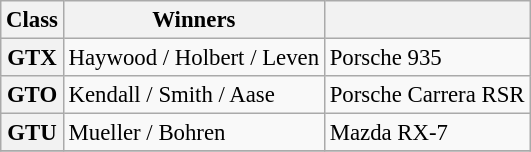<table class="wikitable" style="font-size: 95%">
<tr>
<th>Class</th>
<th>Winners</th>
<th></th>
</tr>
<tr>
<th>GTX</th>
<td>Haywood / Holbert / Leven</td>
<td>Porsche 935</td>
</tr>
<tr>
<th>GTO</th>
<td>Kendall / Smith / Aase</td>
<td>Porsche Carrera RSR</td>
</tr>
<tr>
<th>GTU</th>
<td>Mueller / Bohren</td>
<td>Mazda RX-7</td>
</tr>
<tr>
</tr>
</table>
